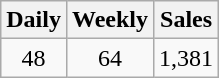<table class="wikitable">
<tr>
<th>Daily</th>
<th>Weekly</th>
<th>Sales</th>
</tr>
<tr>
<td align="center">48</td>
<td align="center">64</td>
<td>1,381</td>
</tr>
</table>
